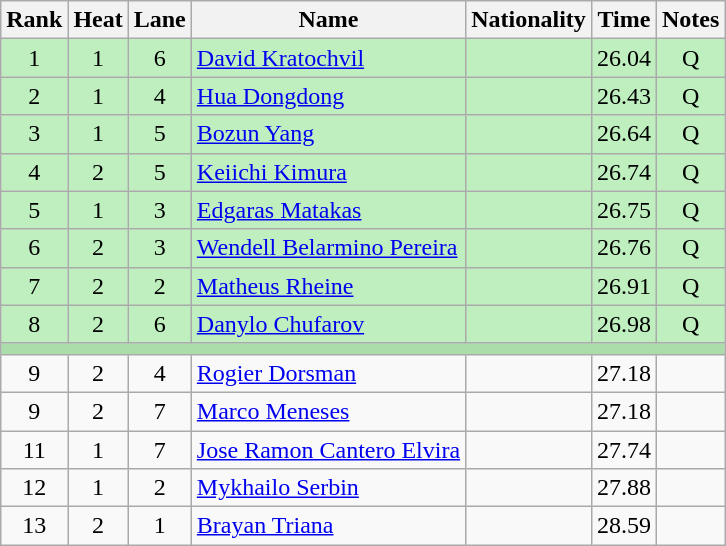<table class="wikitable sortable" style="text-align:center">
<tr>
<th>Rank</th>
<th>Heat</th>
<th>Lane</th>
<th>Name</th>
<th>Nationality</th>
<th>Time</th>
<th>Notes</th>
</tr>
<tr bgcolor=bfefbf>
<td>1</td>
<td>1</td>
<td>6</td>
<td align=left><a href='#'>David Kratochvil</a></td>
<td align=left></td>
<td>26.04</td>
<td>Q</td>
</tr>
<tr bgcolor=bfefbf>
<td>2</td>
<td>1</td>
<td>4</td>
<td align=left><a href='#'>Hua Dongdong </a></td>
<td align=left></td>
<td>26.43</td>
<td>Q</td>
</tr>
<tr bgcolor=bfefbf>
<td>3</td>
<td>1</td>
<td>5</td>
<td align=left><a href='#'>Bozun Yang</a></td>
<td align=left></td>
<td>26.64</td>
<td>Q</td>
</tr>
<tr bgcolor=bfefbf>
<td>4</td>
<td>2</td>
<td>5</td>
<td align=left><a href='#'>Keiichi Kimura</a></td>
<td align="left"></td>
<td>26.74</td>
<td>Q</td>
</tr>
<tr bgcolor=bfefbf>
<td>5</td>
<td>1</td>
<td>3</td>
<td align=left><a href='#'>Edgaras Matakas</a></td>
<td align=left></td>
<td>26.75</td>
<td>Q</td>
</tr>
<tr bgcolor=bfefbf>
<td>6</td>
<td>2</td>
<td>3</td>
<td align=left><a href='#'>Wendell Belarmino Pereira</a></td>
<td align=left></td>
<td>26.76</td>
<td>Q</td>
</tr>
<tr bgcolor=bfefbf>
<td>7</td>
<td>2</td>
<td>2</td>
<td align=left><a href='#'>Matheus Rheine</a></td>
<td align=left></td>
<td>26.91</td>
<td>Q</td>
</tr>
<tr bgcolor=bfefbf>
<td>8</td>
<td>2</td>
<td>6</td>
<td align=left><a href='#'>Danylo Chufarov</a></td>
<td align=left></td>
<td>26.98</td>
<td>Q</td>
</tr>
<tr bgcolor=aaddaa>
<td colspan=7></td>
</tr>
<tr>
<td>9</td>
<td>2</td>
<td>4</td>
<td align=left><a href='#'>Rogier Dorsman</a></td>
<td align=left></td>
<td>27.18</td>
<td></td>
</tr>
<tr>
<td>9</td>
<td>2</td>
<td>7</td>
<td align=left><a href='#'>Marco Meneses</a></td>
<td align=left></td>
<td>27.18</td>
<td></td>
</tr>
<tr>
<td>11</td>
<td>1</td>
<td>7</td>
<td align=left><a href='#'>Jose Ramon Cantero Elvira</a></td>
<td align=left></td>
<td>27.74</td>
<td></td>
</tr>
<tr>
<td>12</td>
<td>1</td>
<td>2</td>
<td align=left><a href='#'>Mykhailo Serbin</a></td>
<td align=left></td>
<td>27.88</td>
<td></td>
</tr>
<tr>
<td>13</td>
<td>2</td>
<td>1</td>
<td align=left><a href='#'>Brayan Triana</a></td>
<td align=left></td>
<td>28.59</td>
<td></td>
</tr>
</table>
